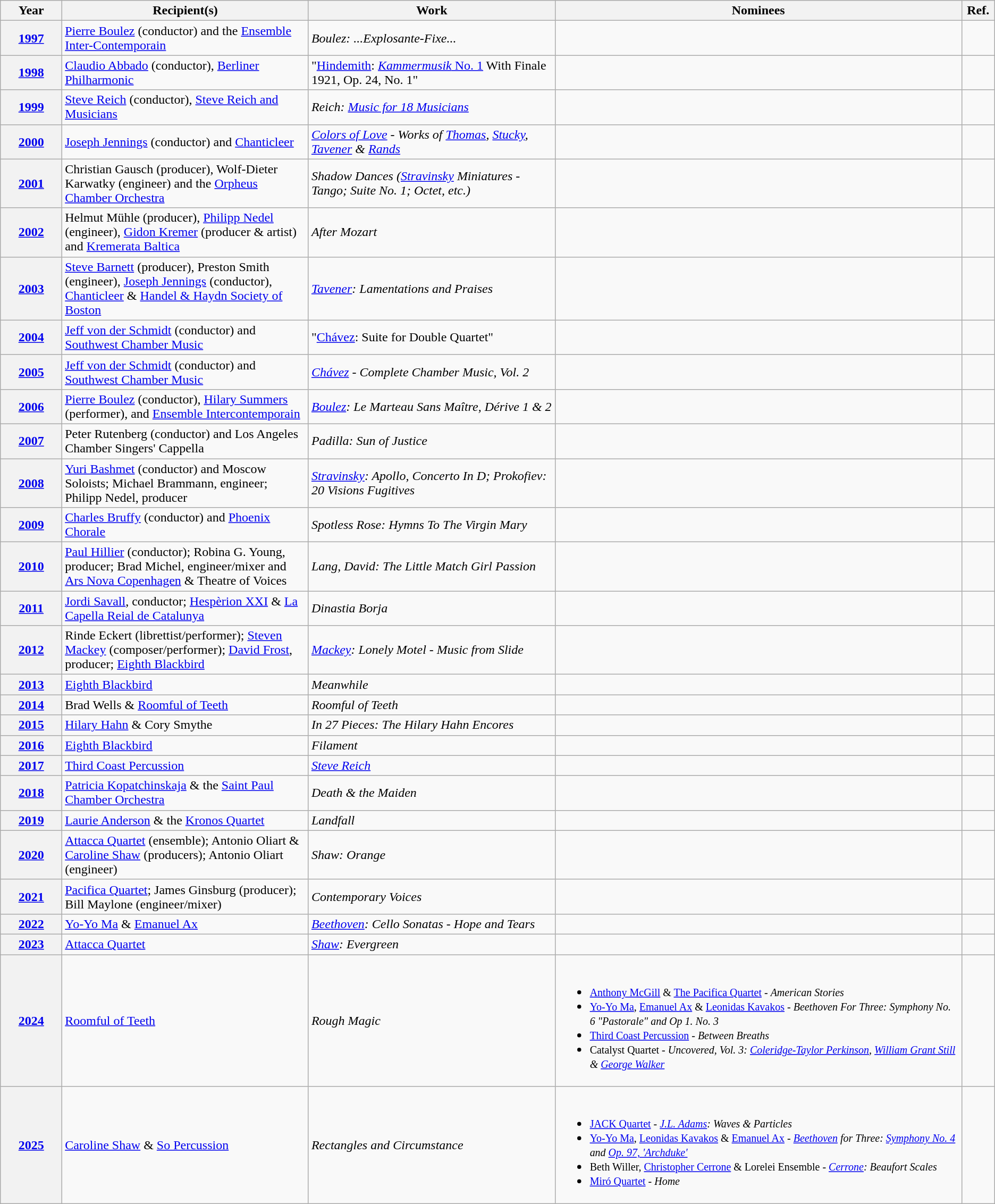<table class="wikitable">
<tr>
<th width="5%">Year</th>
<th width="20%">Recipient(s)</th>
<th width="20%">Work</th>
<th width="33%" class=unsortable>Nominees</th>
<th width="2%" class=unsortable>Ref.</th>
</tr>
<tr>
<th scope="row" style="text-align:center;"><a href='#'>1997</a></th>
<td><a href='#'>Pierre Boulez</a> (conductor) and the <a href='#'>Ensemble Inter-Contemporain</a></td>
<td><em>Boulez: ...Explosante-Fixe... </em></td>
<td></td>
<td style="text-align:center;"></td>
</tr>
<tr>
<th scope="row" style="text-align:center;"><a href='#'>1998</a></th>
<td><a href='#'>Claudio Abbado</a> (conductor), <a href='#'>Berliner Philharmonic</a></td>
<td>"<a href='#'>Hindemith</a>: <a href='#'><em>Kammermusik</em> No. 1</a> With Finale 1921, Op. 24, No. 1"</td>
<td></td>
<td style="text-align:center;"></td>
</tr>
<tr>
<th scope="row" style="text-align:center;"><a href='#'>1999</a></th>
<td><a href='#'>Steve Reich</a> (conductor), <a href='#'>Steve Reich and Musicians</a></td>
<td><em>Reich: <a href='#'>Music for 18 Musicians</a></em></td>
<td></td>
<td style="text-align:center;"></td>
</tr>
<tr>
<th scope="row" style="text-align:center;"><a href='#'>2000</a></th>
<td><a href='#'>Joseph Jennings</a> (conductor) and <a href='#'>Chanticleer</a></td>
<td><em><a href='#'>Colors of Love</a> - Works of <a href='#'>Thomas</a>, <a href='#'>Stucky</a>, <a href='#'>Tavener</a> & <a href='#'>Rands</a></em></td>
<td></td>
<td style="text-align:center;"></td>
</tr>
<tr>
<th scope="row" style="text-align:center;"><a href='#'>2001</a></th>
<td>Christian Gausch (producer), Wolf-Dieter Karwatky (engineer) and the <a href='#'>Orpheus Chamber Orchestra</a></td>
<td><em>Shadow Dances (<a href='#'>Stravinsky</a> Miniatures - Tango; Suite No. 1; Octet, etc.)</em></td>
<td></td>
<td style="text-align:center;"></td>
</tr>
<tr>
<th scope="row" style="text-align:center;"><a href='#'>2002</a></th>
<td>Helmut Mühle (producer), <a href='#'>Philipp Nedel</a> (engineer), <a href='#'>Gidon Kremer</a> (producer & artist) and <a href='#'>Kremerata Baltica</a></td>
<td><em>After Mozart</em></td>
<td></td>
<td style="text-align:center;"></td>
</tr>
<tr>
<th scope="row" style="text-align:center;"><a href='#'>2003</a></th>
<td><a href='#'>Steve Barnett</a> (producer), Preston Smith (engineer), <a href='#'>Joseph Jennings</a> (conductor), <a href='#'>Chanticleer</a> & <a href='#'>Handel & Haydn Society of Boston</a></td>
<td><em><a href='#'>Tavener</a>: Lamentations and Praises</em></td>
<td></td>
<td style="text-align:center;"></td>
</tr>
<tr>
<th scope="row" style="text-align:center;"><a href='#'>2004</a></th>
<td><a href='#'>Jeff von der Schmidt</a> (conductor) and <a href='#'>Southwest Chamber Music</a></td>
<td>"<a href='#'>Chávez</a>: Suite for Double Quartet"</td>
<td></td>
<td style="text-align:center;"></td>
</tr>
<tr>
<th scope="row" style="text-align:center;"><a href='#'>2005</a></th>
<td><a href='#'>Jeff von der Schmidt</a> (conductor) and <a href='#'>Southwest Chamber Music</a></td>
<td><em><a href='#'>Chávez</a> - Complete Chamber Music, Vol. 2</em></td>
<td></td>
<td style="text-align:center;"></td>
</tr>
<tr>
<th scope="row" style="text-align:center;"><a href='#'>2006</a></th>
<td><a href='#'>Pierre Boulez</a> (conductor), <a href='#'>Hilary Summers</a> (performer), and <a href='#'>Ensemble Intercontemporain</a></td>
<td><em><a href='#'>Boulez</a>: Le Marteau Sans Maître, Dérive 1 & 2</em></td>
<td></td>
<td style="text-align:center;"></td>
</tr>
<tr>
<th scope="row" style="text-align:center;"><a href='#'>2007</a></th>
<td>Peter Rutenberg (conductor) and Los Angeles Chamber Singers' Cappella</td>
<td><em>Padilla: Sun of Justice</em></td>
<td></td>
<td style="text-align:center;"></td>
</tr>
<tr>
<th scope="row" style="text-align:center;"><a href='#'>2008</a></th>
<td><a href='#'>Yuri Bashmet</a> (conductor) and Moscow Soloists; Michael Brammann, engineer; Philipp Nedel, producer</td>
<td><em><a href='#'>Stravinsky</a>: Apollo, Concerto In D; Prokofiev: 20 Visions Fugitives</em></td>
<td></td>
<td style="text-align:center;"></td>
</tr>
<tr>
<th scope="row" style="text-align:center;"><a href='#'>2009</a></th>
<td><a href='#'>Charles Bruffy</a> (conductor) and <a href='#'>Phoenix Chorale</a></td>
<td><em>Spotless Rose: Hymns To The Virgin Mary</em></td>
<td></td>
<td style="text-align:center;"></td>
</tr>
<tr>
<th scope="row" style="text-align:center;"><a href='#'>2010</a></th>
<td><a href='#'>Paul Hillier</a> (conductor); Robina G. Young, producer; Brad Michel, engineer/mixer and <a href='#'>Ars Nova Copenhagen</a> & Theatre of Voices</td>
<td><em>Lang, David: The Little Match Girl Passion</em></td>
<td></td>
<td style="text-align:center;"></td>
</tr>
<tr>
<th scope="row" style="text-align:center;"><a href='#'>2011</a></th>
<td><a href='#'>Jordi Savall</a>, conductor; <a href='#'>Hespèrion XXI</a> & <a href='#'>La Capella Reial de Catalunya</a></td>
<td><em>Dinastia Borja</em></td>
<td></td>
<td style="text-align:center;"></td>
</tr>
<tr>
<th scope="row" style="text-align:center;"><a href='#'>2012</a></th>
<td>Rinde Eckert (librettist/performer); <a href='#'>Steven Mackey</a> (composer/performer); <a href='#'>David Frost</a>, producer; <a href='#'>Eighth Blackbird</a></td>
<td><em><a href='#'>Mackey</a>: Lonely Motel - Music from Slide</em></td>
<td></td>
<td style="text-align:center;"></td>
</tr>
<tr>
<th scope="row" style="text-align:center;"><a href='#'>2013</a></th>
<td><a href='#'>Eighth Blackbird</a></td>
<td><em>Meanwhile</em></td>
<td></td>
<td style="text-align:center;"></td>
</tr>
<tr>
<th scope="row" style="text-align:center;"><a href='#'>2014</a></th>
<td>Brad Wells & <a href='#'>Roomful of Teeth</a></td>
<td><em>Roomful of Teeth</em></td>
<td></td>
<td style="text-align:center;"></td>
</tr>
<tr>
<th scope="row" style="text-align:center;"><a href='#'>2015</a></th>
<td><a href='#'>Hilary Hahn</a> & Cory Smythe</td>
<td><em>In 27 Pieces: The Hilary Hahn Encores</em></td>
<td></td>
<td style="text-align:center;"></td>
</tr>
<tr>
<th scope="row" style="text-align:center;"><a href='#'>2016</a></th>
<td><a href='#'>Eighth Blackbird</a></td>
<td><em>Filament</em></td>
<td></td>
<td style="text-align:center;"></td>
</tr>
<tr>
<th scope="row" style="text-align:center;"><a href='#'>2017</a></th>
<td><a href='#'>Third Coast Percussion</a></td>
<td><em><a href='#'>Steve Reich</a></em></td>
<td></td>
<td style="text-align:center;"></td>
</tr>
<tr>
<th scope="row" style="text-align:center;"><a href='#'>2018</a></th>
<td><a href='#'>Patricia Kopatchinskaja</a> & the <a href='#'>Saint Paul Chamber Orchestra</a></td>
<td><em>Death & the Maiden</em></td>
<td></td>
<td style="text-align:center;"></td>
</tr>
<tr>
<th scope="row" style="text-align:center;"><a href='#'>2019</a></th>
<td><a href='#'>Laurie Anderson</a> & the <a href='#'>Kronos Quartet</a></td>
<td><em>Landfall</em></td>
<td></td>
<td style="text-align:center;"></td>
</tr>
<tr>
<th scope="row" style="text-align:center;"><a href='#'>2020</a></th>
<td><a href='#'>Attacca Quartet</a> (ensemble); Antonio Oliart & <a href='#'>Caroline Shaw</a> (producers); Antonio Oliart (engineer)</td>
<td><em>Shaw: Orange</em></td>
<td></td>
<td style="text-align:center;"></td>
</tr>
<tr>
<th scope="row" style="text-align:center;"><a href='#'>2021</a></th>
<td><a href='#'>Pacifica Quartet</a>; James Ginsburg (producer); Bill Maylone (engineer/mixer)</td>
<td><em>Contemporary Voices</em></td>
<td></td>
<td style="text-align:center;"></td>
</tr>
<tr>
<th scope="row" style="text-align:center;"><a href='#'>2022</a></th>
<td><a href='#'>Yo-Yo Ma</a> & <a href='#'>Emanuel Ax</a></td>
<td><em><a href='#'>Beethoven</a>: Cello Sonatas - Hope and Tears</em></td>
<td></td>
<td style="text-align:center;"></td>
</tr>
<tr>
<th><a href='#'>2023</a></th>
<td><a href='#'>Attacca Quartet</a></td>
<td><em><a href='#'>Shaw</a>: Evergreen</em></td>
<td></td>
<td></td>
</tr>
<tr>
<th><a href='#'>2024</a></th>
<td><a href='#'>Roomful of Teeth</a></td>
<td><em>Rough Magic</em></td>
<td><br><ul><li><small><a href='#'>Anthony McGill</a> & <a href='#'>The Pacifica Quartet</a> - <em>American Stories</em></small></li><li><small><a href='#'>Yo-Yo Ma</a>, <a href='#'>Emanuel Ax</a> & <a href='#'>Leonidas Kavakos</a> - <em>Beethoven For Three: Symphony No. 6 "Pastorale" and Op 1. No. 3</em></small></li><li><small><a href='#'>Third Coast Percussion</a> - <em>Between Breaths</em></small></li><li><small>Catalyst Quartet - <em>Uncovered, Vol. 3: <a href='#'>Coleridge-Taylor Perkinson</a>, <a href='#'>William Grant Still</a> & <a href='#'>George Walker</a></em></small></li></ul></td>
<td></td>
</tr>
<tr>
<th><a href='#'>2025</a></th>
<td><a href='#'>Caroline Shaw</a> & <a href='#'>So Percussion</a></td>
<td><em>Rectangles and Circumstance</em></td>
<td><br><ul><li><small><a href='#'>JACK Quartet</a> - <em><a href='#'>J.L. Adams</a>: Waves & Particles</em></small></li><li><small><a href='#'>Yo-Yo Ma</a>, <a href='#'>Leonidas Kavakos</a> & <a href='#'>Emanuel Ax</a> - <em><a href='#'>Beethoven</a> for Three: <a href='#'>Symphony No. 4</a> and <a href='#'>Op. 97, 'Archduke'</a></em></small></li><li><small>Beth Willer, <a href='#'>Christopher Cerrone</a> & Lorelei Ensemble - <em><a href='#'>Cerrone</a>: Beaufort Scales</em></small></li><li><small><a href='#'>Miró Quartet</a> - <em>Home</em></small></li></ul></td>
<td></td>
</tr>
</table>
